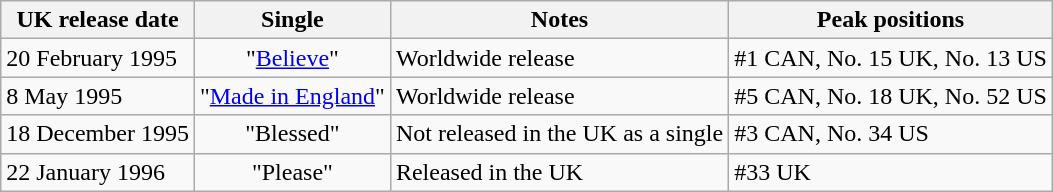<table class="wikitable">
<tr style="background:#ebf5ff;">
<th align="left">UK release date</th>
<th align="left">Single</th>
<th align="left">Notes</th>
<th align="left">Peak positions</th>
</tr>
<tr>
<td align="left">20 February 1995</td>
<td style="text-align:center;">"<a href='#'>Believe</a>"</td>
<td align="left">Worldwide release</td>
<td align="left">#1 CAN, No. 15 UK, No. 13 US</td>
</tr>
<tr>
<td align="left">8 May 1995</td>
<td style="text-align:center;">"<a href='#'>Made in England</a>"</td>
<td align="left">Worldwide release</td>
<td align="left">#5 CAN, No. 18 UK, No. 52 US</td>
</tr>
<tr>
<td align="left">18 December 1995</td>
<td style="text-align:center;">"Blessed"</td>
<td align="left">Not released in the UK as a single</td>
<td align="left">#3 CAN, No. 34 US</td>
</tr>
<tr>
<td align="left">22 January 1996</td>
<td style="text-align:center;">"Please"</td>
<td align="left">Released in the UK</td>
<td align="left">#33 UK</td>
</tr>
</table>
